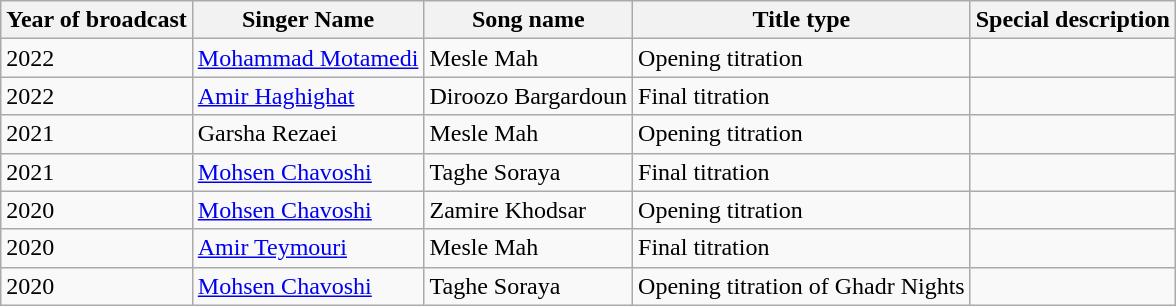<table class="wikitable">
<tr>
<th>Year of broadcast</th>
<th>Singer Name</th>
<th>Song name</th>
<th>Title type</th>
<th>Special description</th>
</tr>
<tr>
<td>2022</td>
<td><a href='#'>Mohammad Motamedi</a></td>
<td>Mesle Mah</td>
<td>Opening titration</td>
<td></td>
</tr>
<tr>
<td>2022</td>
<td><a href='#'>Amir Haghighat</a></td>
<td>Diroozo Bargardoun</td>
<td>Final titration</td>
<td></td>
</tr>
<tr>
<td>2021</td>
<td>Garsha Rezaei</td>
<td>Mesle Mah</td>
<td>Opening titration</td>
<td></td>
</tr>
<tr>
<td>2021</td>
<td><a href='#'>Mohsen Chavoshi</a></td>
<td>Taghe Soraya</td>
<td>Final titration</td>
<td></td>
</tr>
<tr>
<td>2020</td>
<td><a href='#'>Mohsen Chavoshi</a></td>
<td>Zamire Khodsar</td>
<td>Opening titration</td>
<td></td>
</tr>
<tr>
<td>2020</td>
<td><a href='#'>Amir Teymouri</a></td>
<td>Mesle Mah</td>
<td>Final titration</td>
<td></td>
</tr>
<tr>
<td>2020</td>
<td><a href='#'>Mohsen Chavoshi</a></td>
<td>Taghe Soraya</td>
<td>Opening titration of Ghadr Nights</td>
<td></td>
</tr>
</table>
